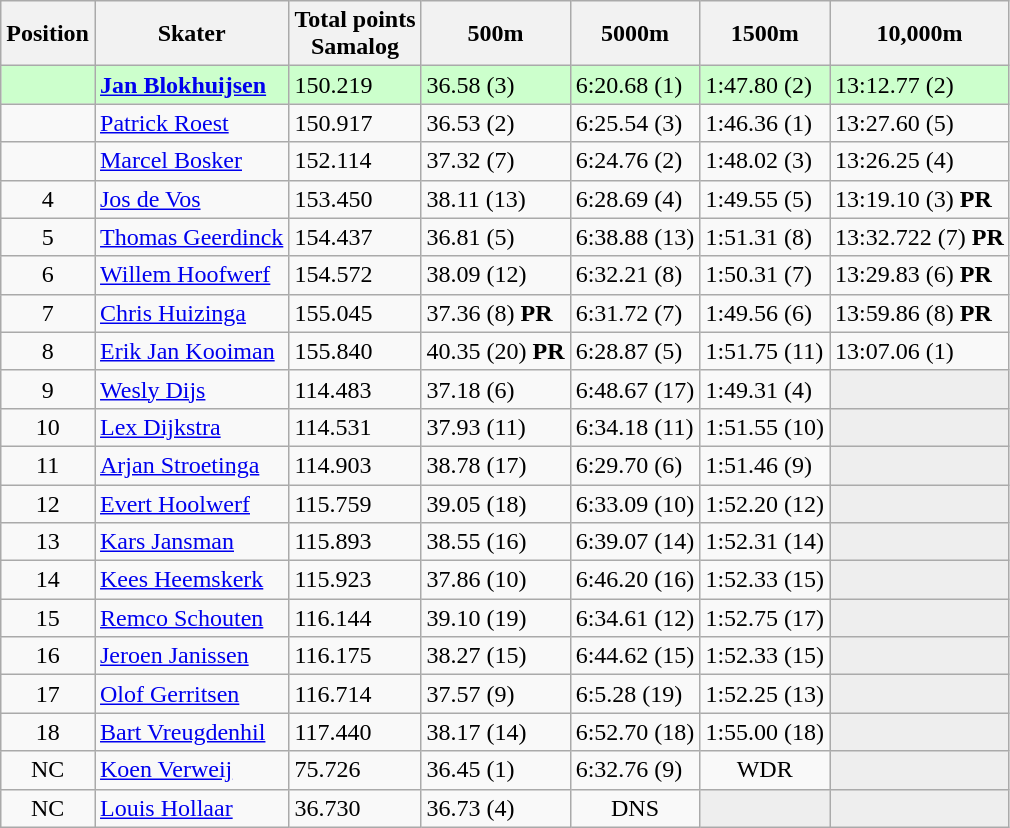<table class="wikitable">
<tr>
<th>Position</th>
<th>Skater</th>
<th>Total points <br> Samalog</th>
<th>500m</th>
<th>5000m</th>
<th>1500m</th>
<th>10,000m</th>
</tr>
<tr bgcolor=ccffcc>
<td style="text-align:center"></td>
<td><strong><a href='#'>Jan Blokhuijsen</a></strong></td>
<td>150.219</td>
<td>36.58 (3)</td>
<td>6:20.68 (1)</td>
<td>1:47.80 (2)</td>
<td>13:12.77 (2)</td>
</tr>
<tr>
<td style="text-align:center"></td>
<td><a href='#'>Patrick Roest</a></td>
<td>150.917</td>
<td>36.53 (2)</td>
<td>6:25.54 (3)</td>
<td>1:46.36 (1)</td>
<td>13:27.60 (5)</td>
</tr>
<tr>
<td style="text-align:center"></td>
<td><a href='#'>Marcel Bosker</a></td>
<td>152.114</td>
<td>37.32 (7)</td>
<td>6:24.76 (2)</td>
<td>1:48.02 (3)</td>
<td>13:26.25 (4)</td>
</tr>
<tr>
<td style="text-align:center">4</td>
<td><a href='#'>Jos de Vos</a></td>
<td>153.450</td>
<td>38.11 (13)</td>
<td>6:28.69 (4)</td>
<td>1:49.55 (5)</td>
<td>13:19.10 (3) <strong>PR</strong></td>
</tr>
<tr>
<td style="text-align:center">5</td>
<td><a href='#'>Thomas Geerdinck</a></td>
<td>154.437</td>
<td>36.81 (5)</td>
<td>6:38.88 (13)</td>
<td>1:51.31 (8)</td>
<td>13:32.722 (7) <strong>PR</strong></td>
</tr>
<tr>
<td style="text-align:center">6</td>
<td><a href='#'>Willem Hoofwerf</a></td>
<td>154.572</td>
<td>38.09 (12)</td>
<td>6:32.21 (8)</td>
<td>1:50.31 (7)</td>
<td>13:29.83 (6) <strong>PR</strong></td>
</tr>
<tr>
<td style="text-align:center">7</td>
<td><a href='#'>Chris Huizinga</a></td>
<td>155.045</td>
<td>37.36 (8) <strong>PR</strong></td>
<td>6:31.72 (7)</td>
<td>1:49.56 (6)</td>
<td>13:59.86 (8) <strong>PR</strong></td>
</tr>
<tr>
<td style="text-align:center">8</td>
<td><a href='#'>Erik Jan Kooiman</a></td>
<td>155.840</td>
<td>40.35 (20) <strong>PR</strong></td>
<td>6:28.87 (5)</td>
<td>1:51.75 (11)</td>
<td>13:07.06 (1)</td>
</tr>
<tr>
<td style="text-align:center">9</td>
<td><a href='#'>Wesly Dijs</a></td>
<td>114.483</td>
<td>37.18 (6)</td>
<td>6:48.67 (17)</td>
<td>1:49.31 (4)</td>
<td bgcolor=#EEEEEE></td>
</tr>
<tr>
<td style="text-align:center">10</td>
<td><a href='#'>Lex Dijkstra</a></td>
<td>114.531</td>
<td>37.93 (11)</td>
<td>6:34.18 (11)</td>
<td>1:51.55 (10)</td>
<td bgcolor=#EEEEEE></td>
</tr>
<tr>
<td style="text-align:center">11</td>
<td><a href='#'>Arjan Stroetinga</a></td>
<td>114.903</td>
<td>38.78 (17)</td>
<td>6:29.70 (6)</td>
<td>1:51.46 (9)</td>
<td bgcolor=#EEEEEE></td>
</tr>
<tr>
<td style="text-align:center">12</td>
<td><a href='#'>Evert Hoolwerf</a></td>
<td>115.759</td>
<td>39.05 (18)</td>
<td>6:33.09 (10)</td>
<td>1:52.20 (12)</td>
<td bgcolor=#EEEEEE></td>
</tr>
<tr>
<td style="text-align:center">13</td>
<td><a href='#'>Kars Jansman</a></td>
<td>115.893</td>
<td>38.55 (16)</td>
<td>6:39.07 (14)</td>
<td>1:52.31 (14)</td>
<td bgcolor=#EEEEEE></td>
</tr>
<tr>
<td style="text-align:center">14</td>
<td><a href='#'>Kees Heemskerk</a></td>
<td>115.923</td>
<td>37.86 (10)</td>
<td>6:46.20 (16)</td>
<td>1:52.33 (15)</td>
<td bgcolor=#EEEEEE></td>
</tr>
<tr>
<td style="text-align:center">15</td>
<td><a href='#'>Remco Schouten</a></td>
<td>116.144</td>
<td>39.10 (19)</td>
<td>6:34.61 (12)</td>
<td>1:52.75 (17)</td>
<td bgcolor=#EEEEEE></td>
</tr>
<tr>
<td style="text-align:center">16</td>
<td><a href='#'>Jeroen Janissen</a></td>
<td>116.175</td>
<td>38.27 (15)</td>
<td>6:44.62 (15)</td>
<td>1:52.33 (15)</td>
<td bgcolor=#EEEEEE></td>
</tr>
<tr>
<td style="text-align:center">17</td>
<td><a href='#'>Olof Gerritsen</a></td>
<td>116.714</td>
<td>37.57 (9)</td>
<td>6:5.28 (19)</td>
<td>1:52.25 (13)</td>
<td bgcolor=#EEEEEE></td>
</tr>
<tr>
<td style="text-align:center">18</td>
<td><a href='#'>Bart Vreugdenhil</a></td>
<td>117.440</td>
<td>38.17 (14)</td>
<td>6:52.70 (18)</td>
<td>1:55.00 (18)</td>
<td bgcolor=#EEEEEE></td>
</tr>
<tr>
<td style="text-align:center">NC</td>
<td><a href='#'>Koen Verweij</a></td>
<td>75.726</td>
<td>36.45 (1)</td>
<td>6:32.76 (9)</td>
<td style="text-align:center">WDR</td>
<td bgcolor=#EEEEEE></td>
</tr>
<tr>
<td style="text-align:center">NC</td>
<td><a href='#'>Louis Hollaar</a></td>
<td>36.730</td>
<td>36.73 (4)</td>
<td style="text-align:center">DNS</td>
<td bgcolor=#EEEEEE></td>
<td bgcolor=#EEEEEE></td>
</tr>
</table>
